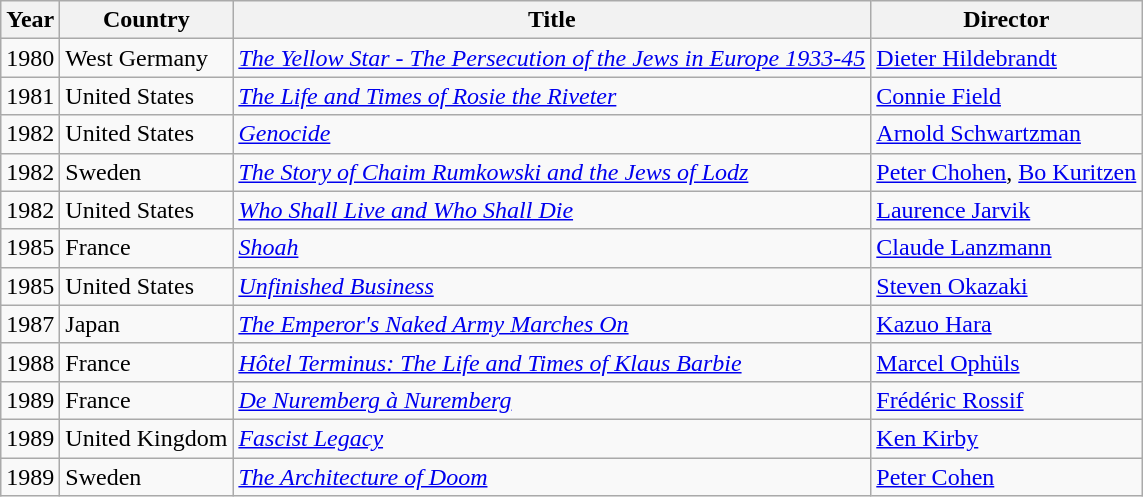<table class="wikitable" border="1">
<tr>
<th>Year</th>
<th>Country</th>
<th>Title</th>
<th>Director</th>
</tr>
<tr>
<td>1980</td>
<td>West Germany</td>
<td><em><a href='#'>The Yellow Star - The Persecution of the Jews in Europe 1933-45</a></em></td>
<td><a href='#'>Dieter Hildebrandt</a></td>
</tr>
<tr>
<td>1981</td>
<td>United States</td>
<td><em><a href='#'>The Life and Times of Rosie the Riveter</a></em></td>
<td><a href='#'>Connie Field</a></td>
</tr>
<tr>
<td>1982</td>
<td>United States</td>
<td><em><a href='#'>Genocide</a></em></td>
<td><a href='#'>Arnold Schwartzman</a></td>
</tr>
<tr>
<td>1982</td>
<td>Sweden</td>
<td><em><a href='#'>The Story of Chaim Rumkowski and the Jews of Lodz</a></em></td>
<td><a href='#'>Peter Chohen</a>, <a href='#'>Bo Kuritzen</a></td>
</tr>
<tr>
<td>1982</td>
<td>United States</td>
<td><em><a href='#'>Who Shall Live and Who Shall Die</a></em></td>
<td><a href='#'>Laurence Jarvik</a></td>
</tr>
<tr>
<td>1985</td>
<td>France</td>
<td><em><a href='#'>Shoah</a></em></td>
<td><a href='#'>Claude Lanzmann</a></td>
</tr>
<tr>
<td>1985</td>
<td>United States</td>
<td><em><a href='#'>Unfinished Business</a></em></td>
<td><a href='#'>Steven Okazaki</a></td>
</tr>
<tr>
<td>1987</td>
<td>Japan</td>
<td><em><a href='#'>The Emperor's Naked Army Marches On</a></em></td>
<td><a href='#'>Kazuo Hara</a></td>
</tr>
<tr>
<td>1988</td>
<td>France</td>
<td><em><a href='#'>Hôtel Terminus: The Life and Times of Klaus Barbie</a></em></td>
<td><a href='#'>Marcel Ophüls</a></td>
</tr>
<tr>
<td>1989</td>
<td>France</td>
<td><em><a href='#'>De Nuremberg à Nuremberg</a></em></td>
<td><a href='#'>Frédéric Rossif</a></td>
</tr>
<tr>
<td>1989</td>
<td>United Kingdom</td>
<td><em><a href='#'>Fascist Legacy</a></em></td>
<td><a href='#'>Ken Kirby</a></td>
</tr>
<tr>
<td>1989</td>
<td>Sweden</td>
<td><em><a href='#'>The Architecture of Doom</a></em></td>
<td><a href='#'>Peter Cohen</a></td>
</tr>
</table>
